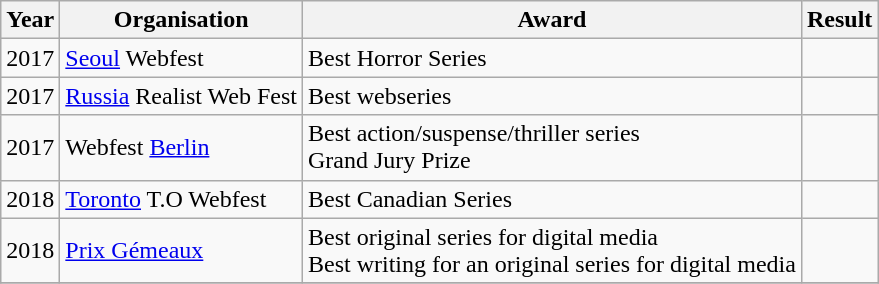<table class="wikitable sortable">
<tr>
<th>Year</th>
<th>Organisation</th>
<th>Award</th>
<th>Result</th>
</tr>
<tr>
<td>2017</td>
<td><a href='#'>Seoul</a> Webfest</td>
<td>Best Horror Series</td>
<td></td>
</tr>
<tr>
<td>2017</td>
<td><a href='#'>Russia</a> Realist Web Fest</td>
<td>Best webseries</td>
<td></td>
</tr>
<tr>
<td>2017</td>
<td>Webfest <a href='#'>Berlin</a></td>
<td>Best action/suspense/thriller series<br>Grand Jury Prize</td>
<td></td>
</tr>
<tr>
<td>2018</td>
<td><a href='#'>Toronto</a> T.O Webfest</td>
<td>Best Canadian Series</td>
<td></td>
</tr>
<tr>
<td>2018</td>
<td><a href='#'>Prix Gémeaux</a></td>
<td>Best original series for digital media<br>Best writing for an original series for digital media</td>
<td></td>
</tr>
<tr>
</tr>
</table>
